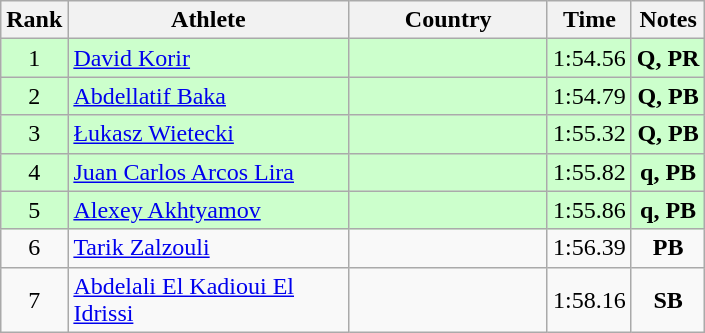<table class="wikitable sortable" style="text-align:center">
<tr>
<th>Rank</th>
<th style="width:180px">Athlete</th>
<th style="width:125px">Country</th>
<th>Time</th>
<th>Notes</th>
</tr>
<tr style="background:#cfc;">
<td>1</td>
<td style="text-align:left;"><a href='#'>David Korir</a></td>
<td style="text-align:left;"></td>
<td>1:54.56</td>
<td><strong>Q, PR</strong></td>
</tr>
<tr style="background:#cfc;">
<td>2</td>
<td style="text-align:left;"><a href='#'>Abdellatif Baka</a></td>
<td style="text-align:left;"></td>
<td>1:54.79</td>
<td><strong>Q, PB</strong></td>
</tr>
<tr style="background:#cfc;">
<td>3</td>
<td style="text-align:left;"><a href='#'>Łukasz Wietecki</a></td>
<td style="text-align:left;"></td>
<td>1:55.32</td>
<td><strong>Q, PB</strong></td>
</tr>
<tr style="background:#cfc;">
<td>4</td>
<td style="text-align:left;"><a href='#'>Juan Carlos Arcos Lira</a></td>
<td style="text-align:left;"></td>
<td>1:55.82</td>
<td><strong>q, PB</strong></td>
</tr>
<tr style="background:#cfc;">
<td>5</td>
<td style="text-align:left;"><a href='#'>Alexey Akhtyamov</a></td>
<td style="text-align:left;"></td>
<td>1:55.86</td>
<td><strong>q, PB</strong></td>
</tr>
<tr>
<td>6</td>
<td style="text-align:left;"><a href='#'>Tarik Zalzouli</a></td>
<td style="text-align:left;"></td>
<td>1:56.39</td>
<td><strong>PB</strong></td>
</tr>
<tr>
<td>7</td>
<td style="text-align:left;"><a href='#'>Abdelali El Kadioui El Idrissi</a></td>
<td style="text-align:left;"></td>
<td>1:58.16</td>
<td><strong>SB</strong></td>
</tr>
</table>
